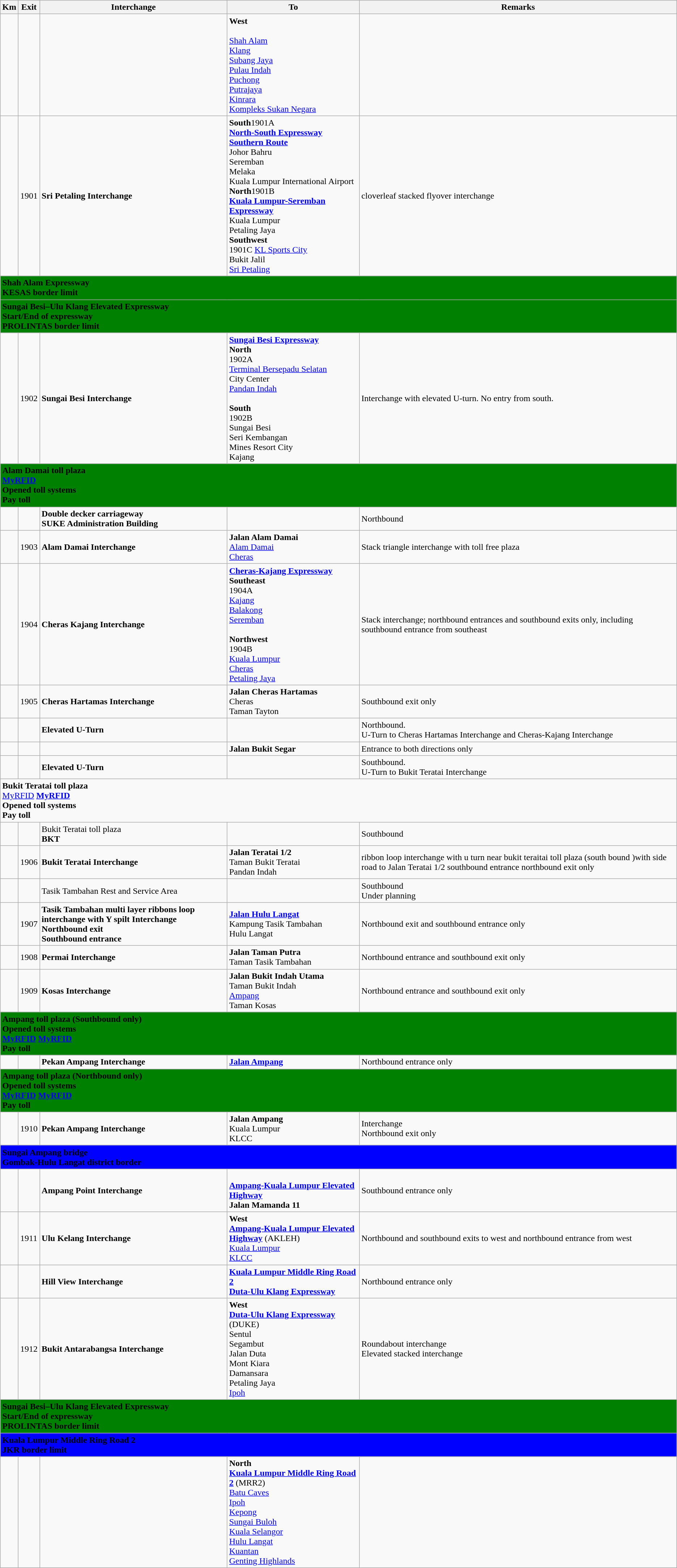<table class=wikitable>
<tr>
<th>Km</th>
<th>Exit</th>
<th>Interchange</th>
<th>To</th>
<th>Remarks</th>
</tr>
<tr>
<td></td>
<td></td>
<td></td>
<td><strong>West</strong><br> <strong> </strong><br><a href='#'>Shah Alam</a><br><a href='#'>Klang</a><br><a href='#'>Subang Jaya</a><br> <a href='#'>Pulau Indah</a><br> <a href='#'>Puchong</a><br><a href='#'>Putrajaya</a><br><a href='#'>Kinrara</a><br><a href='#'>Kompleks Sukan Negara</a></td>
<td></td>
</tr>
<tr>
<td></td>
<td>1901</td>
<td><strong>Sri Petaling Interchange</strong></td>
<td><strong>South</strong>1901A<br> <strong><a href='#'>North-South Expressway Southern Route</a></strong><br>  Johor Bahru<br>  Seremban<br>  Melaka<br>  Kuala Lumpur International Airport <br><strong>North</strong>1901B<br> <strong><a href='#'>Kuala Lumpur-Seremban Expressway</a></strong><br>Kuala Lumpur<br>Petaling Jaya<br><strong>Southwest</strong><br>1901C
<a href='#'>KL Sports City</a><br>Bukit Jalil<br><a href='#'>Sri Petaling</a><br></td>
<td>cloverleaf stacked flyover interchange</td>
</tr>
<tr>
<td style="width:600px" colspan="5" style="text-align:center" bgcolor="green"><strong><span> Shah Alam Expressway<br>KESAS border limit</span></strong></td>
</tr>
<tr>
<td style="width:600px" colspan="5" style="text-align:center" bgcolor="green"><strong><span> Sungai Besi–Ulu Klang Elevated Expressway<br>Start/End of expressway<br>PROLINTAS border limit</span></strong></td>
</tr>
<tr>
<td></td>
<td>1902</td>
<td><strong>Sungai Besi Interchange</strong></td>
<td> <strong><a href='#'>Sungai Besi Expressway</a></strong><br><strong>North</strong><br>1902A<br><a href='#'>Terminal Bersepadu Selatan</a><br>City Center<br><a href='#'>Pandan Indah</a><br><br><strong>South</strong><br>1902B<br>Sungai Besi<br>Seri Kembangan<br>Mines Resort City<br>Kajang</td>
<td>Interchange with elevated U-turn. No entry from south.</td>
</tr>
<tr>
<td style="width:600px" colspan="5" style="text-align:center" bgcolor="green"><strong><span>Alam Damai toll plaza<br>  <a href='#'><span>My</span><span>RFID</span></a>  <br>Opened toll systems<br>Pay toll</span></strong></td>
</tr>
<tr>
<td></td>
<td></td>
<td><strong>Double decker carriageway</strong><br> <strong>SUKE Administration Building</strong></td>
<td></td>
<td>Northbound</td>
</tr>
<tr>
<td></td>
<td>1903</td>
<td><strong>Alam Damai Interchange</strong></td>
<td><strong>Jalan Alam Damai</strong><br><a href='#'>Alam Damai</a><br><a href='#'>Cheras</a></td>
<td>Stack triangle interchange with toll free plaza</td>
</tr>
<tr>
<td></td>
<td>1904</td>
<td><strong>Cheras Kajang Interchange</strong></td>
<td> <strong><a href='#'>Cheras-Kajang Expressway</a></strong><br><strong>Southeast</strong><br>1904A<br><a href='#'>Kajang</a><br><a href='#'>Balakong</a><br> <a href='#'>Seremban</a><br><br><strong>Northwest</strong><br>1904B<br><a href='#'>Kuala Lumpur</a><br><a href='#'>Cheras</a><br><a href='#'>Petaling Jaya</a></td>
<td>Stack interchange; northbound entrances and southbound exits only, including southbound entrance from southeast</td>
</tr>
<tr>
<td></td>
<td>1905</td>
<td><strong>Cheras Hartamas Interchange</strong></td>
<td><strong>Jalan Cheras Hartamas</strong><br>Cheras<br>Taman Tayton</td>
<td>Southbound exit only</td>
</tr>
<tr>
<td></td>
<td></td>
<td><strong>Elevated U-Turn</strong></td>
<td></td>
<td>Northbound.<br>U-Turn to Cheras Hartamas Interchange and Cheras-Kajang Interchange</td>
</tr>
<tr>
<td></td>
<td></td>
<td></td>
<td><strong>Jalan Bukit Segar</strong></td>
<td>Entrance to both directions only</td>
</tr>
<tr>
<td></td>
<td></td>
<td><strong>Elevated U-Turn</strong></td>
<td></td>
<td>Southbound.<br>U-Turn to Bukit Teratai Interchange</td>
</tr>
<tr>
<td style="width:600px" colspan="5" style="text-align:center; background:green;"><strong><span>Bukit Teratai toll plaza<br></span></strong><a href='#'><span>My</span><span>RFID</span></a> <strong><span>  <a href='#'><span>My</span><span>RFID</span></a>  <br>Opened toll systems<br>Pay toll</span></strong></td>
</tr>
<tr>
<td></td>
<td></td>
<td> Bukit Teratai toll plaza<br><strong>BKT</strong></td>
<td>  </td>
<td>Southbound</td>
</tr>
<tr>
<td></td>
<td>1906</td>
<td><strong>Bukit Teratai Interchange</strong></td>
<td><strong>Jalan Teratai 1/2</strong><br>Taman Bukit Teratai<br>Pandan Indah</td>
<td>ribbon loop interchange  with u turn near bukit teraitai toll plaza (south bound )with side road to Jalan Teratai 1/2 southbound entrance northbound exit only</td>
</tr>
<tr>
<td></td>
<td></td>
<td> Tasik Tambahan Rest and Service Area</td>
<td>      </td>
<td>Southbound<br>Under planning</td>
</tr>
<tr>
<td></td>
<td>1907</td>
<td><strong>Tasik Tambahan  multi layer ribbons loop interchange with Y spilt  Interchange<br>Northbound exit <br>Southbound entrance </strong></td>
<td> <strong><a href='#'>Jalan Hulu Langat</a></strong><br>Kampung Tasik Tambahan<br>Hulu Langat</td>
<td>Northbound exit and southbound entrance only</td>
</tr>
<tr>
<td></td>
<td>1908</td>
<td><strong>Permai Interchange</strong></td>
<td><strong>Jalan Taman Putra</strong><br>Taman Tasik Tambahan</td>
<td>Northbound entrance and southbound exit only</td>
</tr>
<tr>
<td></td>
<td>1909</td>
<td><strong>Kosas Interchange</strong></td>
<td><strong>Jalan Bukit Indah Utama</strong><br>Taman Bukit Indah<br><a href='#'>Ampang</a><br>Taman Kosas</td>
<td>Northbound entrance and southbound exit only</td>
</tr>
<tr>
<td style="width:600px" colspan="5" style="text-align:center" bgcolor="green"><strong><span>Ampang toll plaza (Southbound only)<br>Opened toll systems<br> <a href='#'><span>My</span><span>RFID</span></a>   <a href='#'><span>My</span><span>RFID</span></a><br>Pay toll</span></strong></td>
</tr>
<tr>
<td></td>
<td></td>
<td><strong>Pekan Ampang Interchange</strong></td>
<td> <strong><a href='#'>Jalan Ampang</a></strong></td>
<td>Northbound entrance only</td>
</tr>
<tr>
<td style="width:600px" colspan="5" style="text-align:center" bgcolor="green"><strong><span>Ampang toll plaza (Northbound only)<br>Opened toll systems<br> <a href='#'><span>My</span><span>RFID</span></a>   <a href='#'><span>My</span><span>RFID</span></a><br>Pay toll</span></strong></td>
</tr>
<tr>
<td></td>
<td>1910</td>
<td><strong>Pekan Ampang Interchange</strong></td>
<td> <strong>Jalan Ampang</strong><br>Kuala Lumpur<br>KLCC</td>
<td>Interchange<br>Northbound exit only</td>
</tr>
<tr>
<td style="width:600px" colspan="5" style="text-align:center" bgcolor="blue"><strong><span>Sungai Ampang bridge<br>Gombak-Hulu Langat district border</span></strong></td>
</tr>
<tr>
<td></td>
<td></td>
<td><strong>Ampang Point Interchange</strong></td>
<td><br> <strong><a href='#'>Ampang-Kuala Lumpur Elevated Highway</a></strong><br><strong>Jalan Mamanda 11</strong></td>
<td>Southbound entrance only</td>
</tr>
<tr>
<td></td>
<td>1911</td>
<td><strong>Ulu Kelang Interchange</strong></td>
<td><strong>West</strong><br> <strong><a href='#'>Ampang-Kuala Lumpur Elevated Highway</a></strong> (AKLEH)<br><a href='#'>Kuala Lumpur</a><br><a href='#'>KLCC</a></td>
<td>Northbound and southbound exits to west and northbound entrance from west</td>
</tr>
<tr>
<td></td>
<td></td>
<td><strong>Hill View Interchange</strong></td>
<td> <strong><a href='#'>Kuala Lumpur Middle Ring Road 2</a></strong><br> <strong><a href='#'>Duta-Ulu Klang Expressway</a></strong></td>
<td>Northbound entrance only</td>
</tr>
<tr>
<td></td>
<td>1912</td>
<td><strong>Bukit Antarabangsa Interchange</strong></td>
<td><strong>West</strong><br> <strong><a href='#'>Duta-Ulu Klang Expressway</a></strong> (DUKE)<br>Sentul<br>Segambut<br>Jalan Duta<br>Mont Kiara<br>Damansara<br>Petaling Jaya<br> <a href='#'>Ipoh</a></td>
<td>Roundabout interchange<br>Elevated stacked interchange</td>
</tr>
<tr>
<td style="width:600px" colspan="5" style="text-align:center" bgcolor="green"><strong><span> Sungai Besi–Ulu Klang Elevated Expressway<br>Start/End of expressway<br>PROLINTAS border limit</span></strong></td>
</tr>
<tr>
<td style="width:600px" colspan="5" style="text-align:center" bgcolor="blue"><strong><span> Kuala Lumpur Middle Ring Road 2<br>JKR border limit</span></strong></td>
</tr>
<tr>
<td></td>
<td></td>
<td></td>
<td><strong>North</strong><br> <strong><a href='#'>Kuala Lumpur Middle Ring Road 2</a></strong> (MRR2)<br> <a href='#'>Batu Caves</a><br> <a href='#'>Ipoh</a><br> <a href='#'>Kepong</a><br> <a href='#'>Sungai Buloh</a><br> <a href='#'>Kuala Selangor</a><br> <a href='#'>Hulu Langat</a><br> <a href='#'>Kuantan</a><br> <a href='#'>Genting Highlands</a></td>
</tr>
</table>
